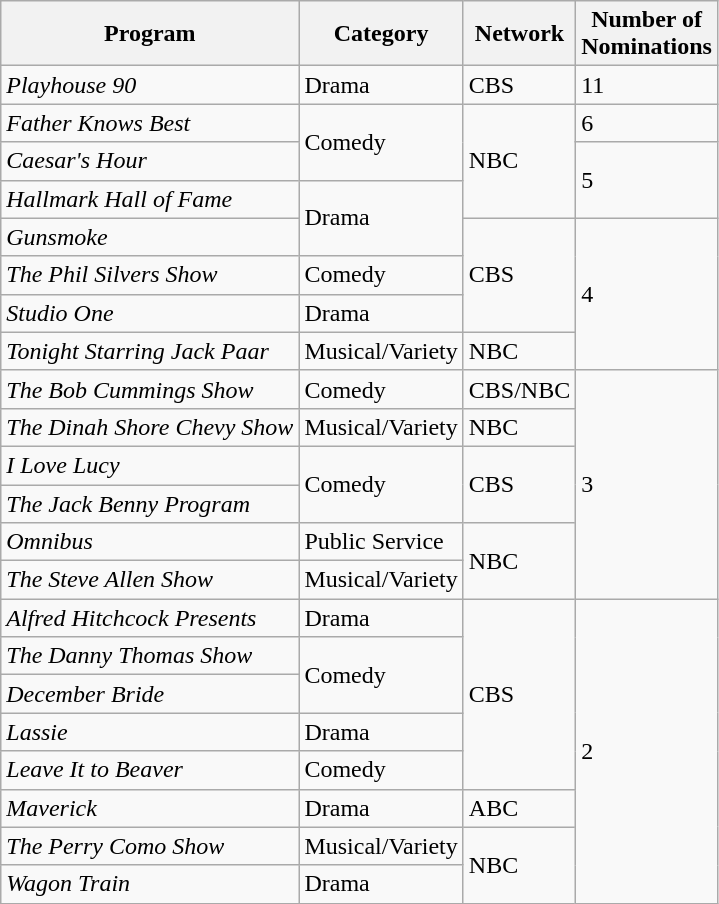<table class="wikitable">
<tr>
<th>Program</th>
<th>Category</th>
<th>Network</th>
<th>Number of<br>Nominations</th>
</tr>
<tr>
<td><em>Playhouse 90</em></td>
<td>Drama</td>
<td>CBS</td>
<td>11</td>
</tr>
<tr>
<td><em>Father Knows Best</em></td>
<td rowspan="2">Comedy</td>
<td rowspan="3">NBC</td>
<td>6</td>
</tr>
<tr>
<td><em>Caesar's Hour</em></td>
<td rowspan="2">5</td>
</tr>
<tr>
<td><em>Hallmark Hall of Fame</em></td>
<td rowspan="2">Drama</td>
</tr>
<tr>
<td><em>Gunsmoke</em></td>
<td rowspan="3">CBS</td>
<td rowspan="4">4</td>
</tr>
<tr>
<td><em>The Phil Silvers Show</em></td>
<td>Comedy</td>
</tr>
<tr>
<td><em>Studio One</em></td>
<td>Drama</td>
</tr>
<tr>
<td><em>Tonight Starring Jack Paar</em></td>
<td>Musical/Variety</td>
<td>NBC</td>
</tr>
<tr>
<td><em>The Bob Cummings Show</em></td>
<td>Comedy</td>
<td>CBS/NBC</td>
<td rowspan="6">3</td>
</tr>
<tr>
<td><em>The Dinah Shore Chevy Show</em></td>
<td>Musical/Variety</td>
<td>NBC</td>
</tr>
<tr>
<td><em>I Love Lucy</em></td>
<td rowspan="2">Comedy</td>
<td rowspan="2">CBS</td>
</tr>
<tr>
<td><em>The Jack Benny Program</em></td>
</tr>
<tr>
<td><em>Omnibus</em></td>
<td>Public Service</td>
<td rowspan="2">NBC</td>
</tr>
<tr>
<td><em>The Steve Allen Show</em></td>
<td>Musical/Variety</td>
</tr>
<tr>
<td><em>Alfred Hitchcock Presents</em></td>
<td>Drama</td>
<td rowspan="5">CBS</td>
<td rowspan="8">2</td>
</tr>
<tr>
<td><em>The Danny Thomas Show</em></td>
<td rowspan="2">Comedy</td>
</tr>
<tr>
<td><em>December Bride</em></td>
</tr>
<tr>
<td><em>Lassie</em></td>
<td>Drama</td>
</tr>
<tr>
<td><em>Leave It to Beaver</em></td>
<td>Comedy</td>
</tr>
<tr>
<td><em>Maverick</em></td>
<td>Drama</td>
<td>ABC</td>
</tr>
<tr>
<td><em>The Perry Como Show</em></td>
<td>Musical/Variety</td>
<td rowspan="2">NBC</td>
</tr>
<tr>
<td><em>Wagon Train</em></td>
<td>Drama</td>
</tr>
</table>
